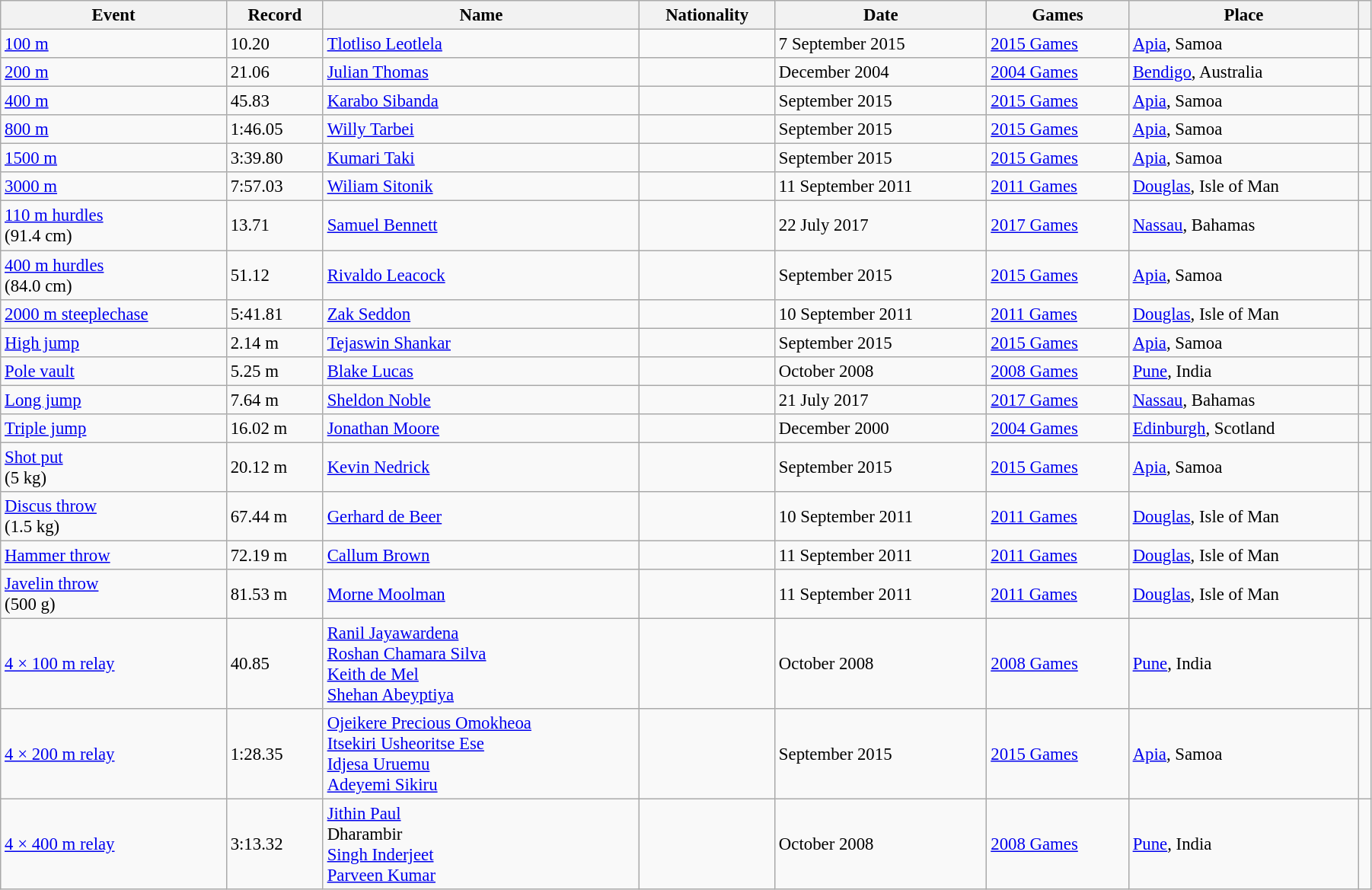<table class="wikitable" style="font-size:95%; width: 95%;">
<tr>
<th>Event</th>
<th>Record</th>
<th>Name</th>
<th>Nationality</th>
<th>Date</th>
<th>Games</th>
<th>Place</th>
<th></th>
</tr>
<tr>
<td><a href='#'>100 m</a></td>
<td>10.20 </td>
<td><a href='#'>Tlotliso Leotlela</a></td>
<td></td>
<td>7 September 2015</td>
<td><a href='#'>2015 Games</a></td>
<td><a href='#'>Apia</a>, Samoa</td>
<td></td>
</tr>
<tr>
<td><a href='#'>200 m</a></td>
<td>21.06</td>
<td><a href='#'>Julian Thomas</a></td>
<td></td>
<td>December 2004</td>
<td><a href='#'>2004 Games</a></td>
<td><a href='#'>Bendigo</a>, Australia</td>
<td></td>
</tr>
<tr>
<td><a href='#'>400 m</a></td>
<td>45.83</td>
<td><a href='#'>Karabo Sibanda</a></td>
<td></td>
<td>September 2015</td>
<td><a href='#'>2015 Games</a></td>
<td><a href='#'>Apia</a>, Samoa</td>
<td></td>
</tr>
<tr>
<td><a href='#'>800 m</a></td>
<td>1:46.05</td>
<td><a href='#'>Willy Tarbei</a></td>
<td></td>
<td>September 2015</td>
<td><a href='#'>2015 Games</a></td>
<td><a href='#'>Apia</a>, Samoa</td>
<td></td>
</tr>
<tr>
<td><a href='#'>1500 m</a></td>
<td>3:39.80</td>
<td><a href='#'>Kumari Taki</a></td>
<td></td>
<td>September 2015</td>
<td><a href='#'>2015 Games</a></td>
<td><a href='#'>Apia</a>, Samoa</td>
<td></td>
</tr>
<tr>
<td><a href='#'>3000 m</a></td>
<td>7:57.03</td>
<td><a href='#'>Wiliam Sitonik</a></td>
<td></td>
<td>11 September 2011</td>
<td><a href='#'>2011 Games</a></td>
<td><a href='#'>Douglas</a>, Isle of Man</td>
<td></td>
</tr>
<tr>
<td><a href='#'>110 m hurdles</a><br>(91.4 cm)</td>
<td>13.71</td>
<td><a href='#'>Samuel Bennett</a></td>
<td></td>
<td>22 July 2017</td>
<td><a href='#'>2017 Games</a></td>
<td><a href='#'>Nassau</a>, Bahamas</td>
<td></td>
</tr>
<tr>
<td><a href='#'>400 m hurdles</a><br>(84.0 cm)</td>
<td>51.12</td>
<td><a href='#'>Rivaldo Leacock</a></td>
<td></td>
<td>September 2015</td>
<td><a href='#'>2015 Games</a></td>
<td><a href='#'>Apia</a>, Samoa</td>
<td></td>
</tr>
<tr>
<td><a href='#'>2000 m steeplechase</a></td>
<td>5:41.81</td>
<td><a href='#'>Zak Seddon</a></td>
<td></td>
<td>10 September 2011</td>
<td><a href='#'>2011 Games</a></td>
<td><a href='#'>Douglas</a>, Isle of Man</td>
<td></td>
</tr>
<tr>
<td><a href='#'>High jump</a></td>
<td>2.14 m</td>
<td><a href='#'>Tejaswin Shankar</a></td>
<td></td>
<td>September 2015</td>
<td><a href='#'>2015 Games</a></td>
<td><a href='#'>Apia</a>, Samoa</td>
<td></td>
</tr>
<tr>
<td><a href='#'>Pole vault</a></td>
<td>5.25 m</td>
<td><a href='#'>Blake Lucas</a></td>
<td></td>
<td>October 2008</td>
<td><a href='#'>2008 Games</a></td>
<td><a href='#'>Pune</a>, India</td>
<td></td>
</tr>
<tr>
<td><a href='#'>Long jump</a></td>
<td>7.64 m</td>
<td><a href='#'>Sheldon Noble</a></td>
<td></td>
<td>21 July 2017</td>
<td><a href='#'>2017 Games</a></td>
<td><a href='#'>Nassau</a>, Bahamas</td>
<td></td>
</tr>
<tr>
<td><a href='#'>Triple jump</a></td>
<td>16.02 m</td>
<td><a href='#'>Jonathan Moore</a></td>
<td></td>
<td>December 2000</td>
<td><a href='#'>2004 Games</a></td>
<td><a href='#'>Edinburgh</a>, Scotland</td>
<td></td>
</tr>
<tr>
<td><a href='#'>Shot put</a><br>(5 kg)</td>
<td>20.12 m</td>
<td><a href='#'>Kevin Nedrick</a></td>
<td></td>
<td>September 2015</td>
<td><a href='#'>2015 Games</a></td>
<td><a href='#'>Apia</a>, Samoa</td>
<td></td>
</tr>
<tr>
<td><a href='#'>Discus throw</a><br>(1.5 kg)</td>
<td>67.44 m</td>
<td><a href='#'>Gerhard de Beer</a></td>
<td></td>
<td>10 September 2011</td>
<td><a href='#'>2011 Games</a></td>
<td><a href='#'>Douglas</a>, Isle of Man</td>
<td></td>
</tr>
<tr>
<td><a href='#'>Hammer throw</a></td>
<td>72.19 m</td>
<td><a href='#'>Callum Brown</a></td>
<td></td>
<td>11 September 2011</td>
<td><a href='#'>2011 Games</a></td>
<td><a href='#'>Douglas</a>, Isle of Man</td>
<td></td>
</tr>
<tr>
<td><a href='#'>Javelin throw</a><br>(500 g)</td>
<td>81.53 m</td>
<td><a href='#'>Morne Moolman</a></td>
<td></td>
<td>11 September 2011</td>
<td><a href='#'>2011 Games</a></td>
<td><a href='#'>Douglas</a>, Isle of Man</td>
<td></td>
</tr>
<tr>
<td><a href='#'>4 × 100 m relay</a></td>
<td>40.85</td>
<td><a href='#'>Ranil Jayawardena</a><br><a href='#'>Roshan Chamara Silva</a><br><a href='#'>Keith de Mel</a><br><a href='#'>Shehan Abeyptiya</a></td>
<td></td>
<td>October 2008</td>
<td><a href='#'>2008 Games</a></td>
<td><a href='#'>Pune</a>, India</td>
<td></td>
</tr>
<tr>
<td><a href='#'>4 × 200 m relay</a></td>
<td>1:28.35</td>
<td><a href='#'>Ojeikere Precious Omokheoa</a><br><a href='#'>Itsekiri Usheoritse Ese</a><br><a href='#'>Idjesa Uruemu</a><br><a href='#'>Adeyemi Sikiru</a></td>
<td></td>
<td>September 2015</td>
<td><a href='#'>2015 Games</a></td>
<td><a href='#'>Apia</a>, Samoa</td>
<td></td>
</tr>
<tr>
<td><a href='#'>4 × 400 m relay</a></td>
<td>3:13.32</td>
<td><a href='#'>Jithin Paul</a><br>Dharambir<br><a href='#'>Singh Inderjeet</a><br><a href='#'>Parveen Kumar</a></td>
<td></td>
<td>October 2008</td>
<td><a href='#'>2008 Games</a></td>
<td><a href='#'>Pune</a>, India</td>
<td></td>
</tr>
</table>
